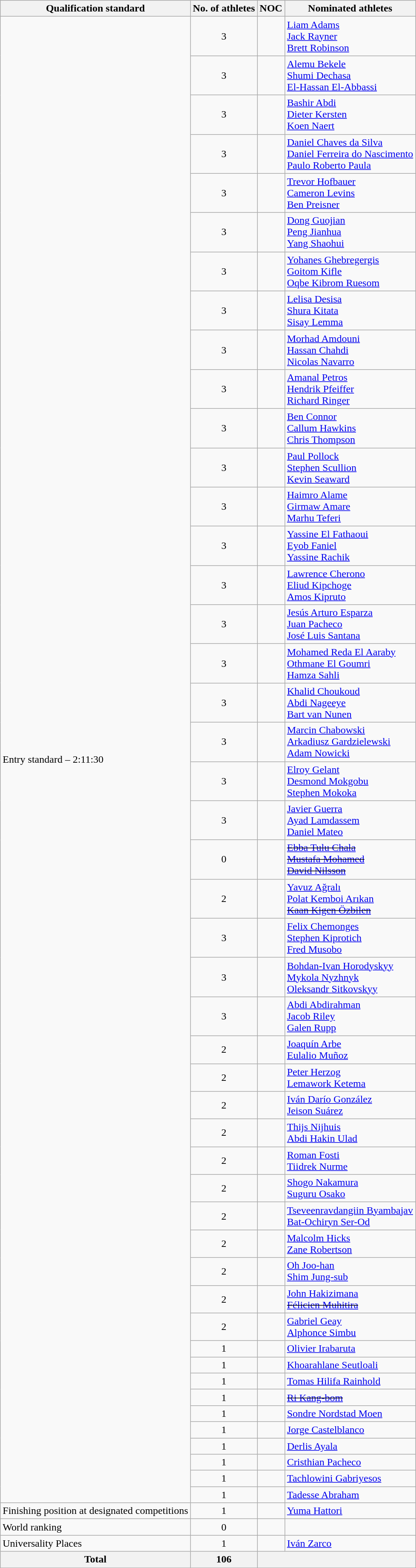<table class="wikitable" style="text-align:left;">
<tr>
<th>Qualification standard</th>
<th>No. of athletes</th>
<th>NOC</th>
<th>Nominated athletes</th>
</tr>
<tr>
<td rowspan=47>Entry standard – 2:11:30</td>
<td align=center>3</td>
<td></td>
<td><a href='#'>Liam Adams</a><br><a href='#'>Jack Rayner</a><br><a href='#'>Brett Robinson</a></td>
</tr>
<tr>
<td align=center>3</td>
<td></td>
<td><a href='#'>Alemu Bekele</a><br><a href='#'>Shumi Dechasa</a><br><a href='#'>El-Hassan El-Abbassi</a></td>
</tr>
<tr>
<td align=center>3</td>
<td></td>
<td><a href='#'>Bashir Abdi</a><br><a href='#'>Dieter Kersten</a><br><a href='#'>Koen Naert</a></td>
</tr>
<tr>
<td align=center>3</td>
<td></td>
<td><a href='#'>Daniel Chaves da Silva</a><br><a href='#'>Daniel Ferreira do Nascimento</a><br><a href='#'>Paulo Roberto Paula</a></td>
</tr>
<tr>
<td align=center>3</td>
<td></td>
<td><a href='#'>Trevor Hofbauer</a><br><a href='#'>Cameron Levins</a><br><a href='#'>Ben Preisner</a></td>
</tr>
<tr>
<td align=center>3</td>
<td></td>
<td><a href='#'>Dong Guojian</a><br><a href='#'>Peng Jianhua</a><br><a href='#'>Yang Shaohui</a></td>
</tr>
<tr>
<td align=center>3</td>
<td></td>
<td><a href='#'>Yohanes Ghebregergis</a><br><a href='#'>Goitom Kifle</a><br><a href='#'>Oqbe Kibrom Ruesom</a></td>
</tr>
<tr>
<td align=center>3</td>
<td></td>
<td><a href='#'>Lelisa Desisa</a><br><a href='#'>Shura Kitata</a><br><a href='#'>Sisay Lemma</a></td>
</tr>
<tr>
<td align=center>3</td>
<td></td>
<td><a href='#'>Morhad Amdouni</a><br><a href='#'>Hassan Chahdi</a><br><a href='#'>Nicolas Navarro</a></td>
</tr>
<tr>
<td align=center>3</td>
<td></td>
<td><a href='#'>Amanal Petros</a><br><a href='#'>Hendrik Pfeiffer</a><br><a href='#'>Richard Ringer</a></td>
</tr>
<tr>
<td align=center>3</td>
<td></td>
<td><a href='#'>Ben Connor</a><br><a href='#'>Callum Hawkins</a><br><a href='#'>Chris Thompson</a></td>
</tr>
<tr>
<td align=center>3</td>
<td></td>
<td><a href='#'>Paul Pollock</a><br><a href='#'>Stephen Scullion</a><br><a href='#'>Kevin Seaward</a></td>
</tr>
<tr>
<td align=center>3</td>
<td></td>
<td><a href='#'>Haimro Alame</a><br><a href='#'>Girmaw Amare</a><br><a href='#'>Marhu Teferi</a></td>
</tr>
<tr>
<td align=center>3</td>
<td></td>
<td><a href='#'>Yassine El Fathaoui</a><br><a href='#'>Eyob Faniel</a><br><a href='#'>Yassine Rachik</a></td>
</tr>
<tr>
<td align=center>3</td>
<td></td>
<td><a href='#'>Lawrence Cherono</a><br><a href='#'>Eliud Kipchoge</a><br><a href='#'>Amos Kipruto</a></td>
</tr>
<tr>
<td align=center>3</td>
<td></td>
<td><a href='#'>Jesús Arturo Esparza</a><br><a href='#'>Juan Pacheco</a><br><a href='#'>José Luis Santana</a></td>
</tr>
<tr>
<td align=center>3</td>
<td></td>
<td><a href='#'>Mohamed Reda El Aaraby</a><br><a href='#'>Othmane El Goumri</a><br><a href='#'>Hamza Sahli</a></td>
</tr>
<tr>
<td align=center>3</td>
<td></td>
<td><a href='#'>Khalid Choukoud</a><br><a href='#'>Abdi Nageeye</a><br><a href='#'>Bart van Nunen</a></td>
</tr>
<tr>
<td align=center>3</td>
<td></td>
<td><a href='#'>Marcin Chabowski</a><br><a href='#'>Arkadiusz Gardzielewski</a><br><a href='#'>Adam Nowicki</a></td>
</tr>
<tr>
<td align=center>3</td>
<td></td>
<td><a href='#'>Elroy Gelant</a><br><a href='#'>Desmond Mokgobu</a><br><a href='#'>Stephen Mokoka</a></td>
</tr>
<tr>
<td align=center>3</td>
<td></td>
<td><a href='#'>Javier Guerra</a><br><a href='#'>Ayad Lamdassem</a><br><a href='#'>Daniel Mateo</a></td>
</tr>
<tr>
<td align=center>0</td>
<td></td>
<td><s><a href='#'>Ebba Tulu Chala</a><br><a href='#'>Mustafa Mohamed</a><br><a href='#'>David Nilsson</a></s></td>
</tr>
<tr>
<td align=center>2</td>
<td></td>
<td><a href='#'>Yavuz Ağralı</a><br><a href='#'>Polat Kemboi Arıkan</a><br><s><a href='#'>Kaan Kigen Özbilen</a></s></td>
</tr>
<tr>
<td align=center>3</td>
<td></td>
<td><a href='#'>Felix Chemonges</a><br><a href='#'>Stephen Kiprotich</a><br><a href='#'>Fred Musobo</a></td>
</tr>
<tr>
<td align=center>3</td>
<td></td>
<td><a href='#'>Bohdan-Ivan Horodyskyy</a><br><a href='#'>Mykola Nyzhnyk</a><br><a href='#'>Oleksandr Sitkovskyy</a></td>
</tr>
<tr>
<td align=center>3</td>
<td></td>
<td><a href='#'>Abdi Abdirahman</a><br><a href='#'>Jacob Riley</a><br><a href='#'>Galen Rupp</a></td>
</tr>
<tr>
<td align=center>2</td>
<td></td>
<td><a href='#'>Joaquín Arbe</a> <br> <a href='#'>Eulalio Muñoz</a></td>
</tr>
<tr>
<td align=center>2</td>
<td></td>
<td><a href='#'>Peter Herzog</a><br><a href='#'>Lemawork Ketema</a></td>
</tr>
<tr>
<td align=center>2</td>
<td></td>
<td><a href='#'>Iván Darío González</a><br><a href='#'>Jeison Suárez</a></td>
</tr>
<tr>
<td align=center>2</td>
<td></td>
<td><a href='#'>Thijs Nijhuis</a><br><a href='#'>Abdi Hakin Ulad</a></td>
</tr>
<tr>
<td align=center>2</td>
<td></td>
<td><a href='#'>Roman Fosti</a><br><a href='#'>Tiidrek Nurme</a></td>
</tr>
<tr>
<td align=center>2</td>
<td></td>
<td><a href='#'>Shogo Nakamura</a><br><a href='#'>Suguru Osako</a></td>
</tr>
<tr>
<td align=center>2</td>
<td></td>
<td><a href='#'>Tseveenravdangiin Byambajav</a><br><a href='#'>Bat-Ochiryn Ser-Od</a></td>
</tr>
<tr>
<td align=center>2</td>
<td></td>
<td><a href='#'>Malcolm Hicks</a><br><a href='#'>Zane Robertson</a></td>
</tr>
<tr>
<td align=center>2</td>
<td></td>
<td><a href='#'>Oh Joo-han</a><br><a href='#'>Shim Jung-sub</a></td>
</tr>
<tr>
<td align=center>2</td>
<td></td>
<td><a href='#'>John Hakizimana</a><br><s><a href='#'>Félicien Muhitira</a></s></td>
</tr>
<tr>
<td align=center>2</td>
<td></td>
<td><a href='#'>Gabriel Geay</a><br><a href='#'>Alphonce Simbu</a></td>
</tr>
<tr>
<td align=center>1</td>
<td></td>
<td><a href='#'>Olivier Irabaruta</a></td>
</tr>
<tr>
<td align=center>1</td>
<td></td>
<td><a href='#'>Khoarahlane Seutloali</a></td>
</tr>
<tr>
<td align=center>1</td>
<td></td>
<td><a href='#'>Tomas Hilifa Rainhold</a></td>
</tr>
<tr>
<td align=center>1</td>
<td><s></s></td>
<td><s><a href='#'>Ri Kang-bom</a></s></td>
</tr>
<tr>
<td align=center>1</td>
<td></td>
<td><a href='#'>Sondre Nordstad Moen</a></td>
</tr>
<tr>
<td align=center>1</td>
<td></td>
<td><a href='#'>Jorge Castelblanco</a></td>
</tr>
<tr>
<td align=center>1</td>
<td></td>
<td><a href='#'>Derlis Ayala</a></td>
</tr>
<tr>
<td align=center>1</td>
<td></td>
<td><a href='#'>Cristhian Pacheco</a></td>
</tr>
<tr>
<td align=center>1</td>
<td></td>
<td><a href='#'>Tachlowini Gabriyesos</a></td>
</tr>
<tr>
<td align=center>1</td>
<td></td>
<td><a href='#'>Tadesse Abraham</a></td>
</tr>
<tr>
<td>Finishing position at designated competitions</td>
<td align=center>1</td>
<td></td>
<td><a href='#'>Yuma Hattori</a></td>
</tr>
<tr>
<td>World ranking</td>
<td align=center>0</td>
<td></td>
<td></td>
</tr>
<tr>
<td>Universality Places</td>
<td align=center>1</td>
<td></td>
<td><a href='#'>Iván Zarco</a></td>
</tr>
<tr>
<th>Total</th>
<th>106</th>
<th colspan=2></th>
</tr>
</table>
